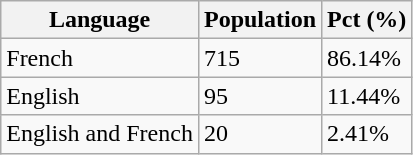<table class="wikitable">
<tr>
<th>Language</th>
<th>Population</th>
<th>Pct (%)</th>
</tr>
<tr>
<td>French</td>
<td>715</td>
<td>86.14%</td>
</tr>
<tr>
<td>English</td>
<td>95</td>
<td>11.44%</td>
</tr>
<tr>
<td>English and French</td>
<td>20</td>
<td>2.41%</td>
</tr>
</table>
